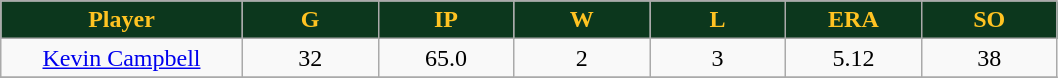<table class="wikitable sortable">
<tr>
<th style="background:#0C371D;color:#ffc322;" width="16%">Player</th>
<th style="background:#0C371D;color:#ffc322;" width="9%">G</th>
<th style="background:#0C371D;color:#ffc322;" width="9%">IP</th>
<th style="background:#0C371D;color:#ffc322;" width="9%">W</th>
<th style="background:#0C371D;color:#ffc322;" width="9%">L</th>
<th style="background:#0C371D;color:#ffc322;" width="9%">ERA</th>
<th style="background:#0C371D;color:#ffc322;" width="9%">SO</th>
</tr>
<tr align="center">
<td><a href='#'>Kevin Campbell</a></td>
<td>32</td>
<td>65.0</td>
<td>2</td>
<td>3</td>
<td>5.12</td>
<td>38</td>
</tr>
<tr align="center">
</tr>
</table>
